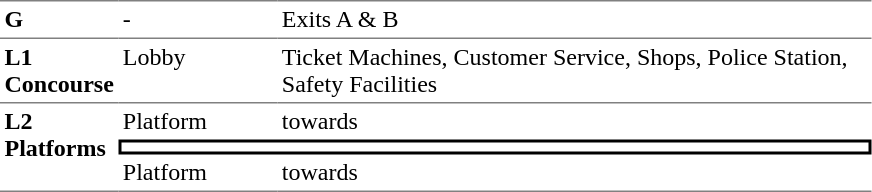<table border=0 cellspacing=0 cellpadding=3>
<tr>
<td style="border-top:solid 1px gray;" width=50 valign=top><strong>G</strong></td>
<td style="border-top:solid 1px gray;" width=100 valign=top>-</td>
<td style="border-top:solid 1px gray;" width=390 valign=top>Exits A & B</td>
</tr>
<tr>
<td style="border-bottom:solid 1px gray; border-top:solid 1px gray;" valign=top><strong>L1<br>Concourse</strong></td>
<td style="border-bottom:solid 1px gray; border-top:solid 1px gray;" valign=top>Lobby</td>
<td style="border-bottom:solid 1px gray; border-top:solid 1px gray;" valign=top>Ticket Machines, Customer Service, Shops, Police Station, Safety Facilities</td>
</tr>
<tr>
<td style="border-bottom:solid 1px gray;" rowspan=3 valign=top><strong>L2<br>Platforms</strong></td>
<td>Platform </td>
<td>  towards  </td>
</tr>
<tr>
<td style="border-right:solid 2px black;border-left:solid 2px black;border-top:solid 2px black;border-bottom:solid 2px black;text-align:center;" colspan=2></td>
</tr>
<tr>
<td style="border-bottom:solid 1px gray;">Platform </td>
<td style="border-bottom:solid 1px gray;">  towards   </td>
</tr>
</table>
